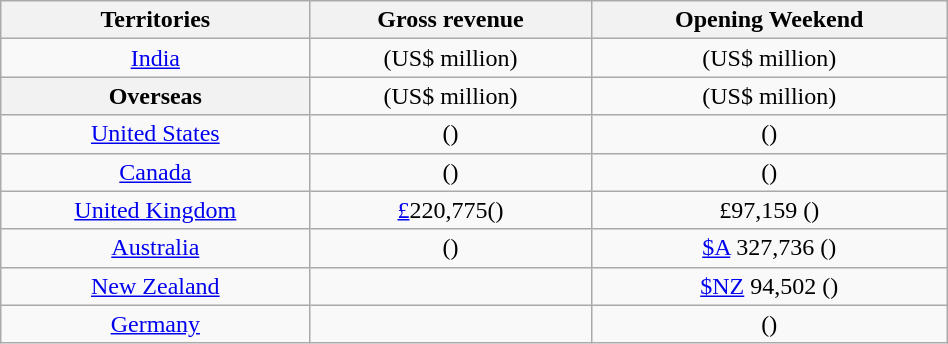<table class="wikitable"  style="float:left; width:50%; text-align:center;">
<tr>
<th>Territories</th>
<th>Gross revenue</th>
<th>Opening Weekend</th>
</tr>
<tr>
<td><a href='#'>India</a></td>
<td>(US$ million)</td>
<td> (US$ million)</td>
</tr>
<tr>
<th>Overseas</th>
<td>(US$ million)</td>
<td> (US$ million)</td>
</tr>
<tr>
<td><a href='#'>United States</a></td>
<td>()</td>
<td> ()</td>
</tr>
<tr>
<td><a href='#'>Canada</a></td>
<td>()</td>
<td> ()</td>
</tr>
<tr>
<td><a href='#'>United Kingdom</a></td>
<td><a href='#'>£</a>220,775()</td>
<td>£97,159 ()</td>
</tr>
<tr>
<td><a href='#'>Australia</a></td>
<td>()</td>
<td><a href='#'>$A</a> 327,736 ()</td>
</tr>
<tr>
<td><a href='#'>New Zealand</a></td>
<td></td>
<td><a href='#'>$NZ</a> 94,502 ()</td>
</tr>
<tr>
<td><a href='#'>Germany</a></td>
<td></td>
<td> ()</td>
</tr>
</table>
